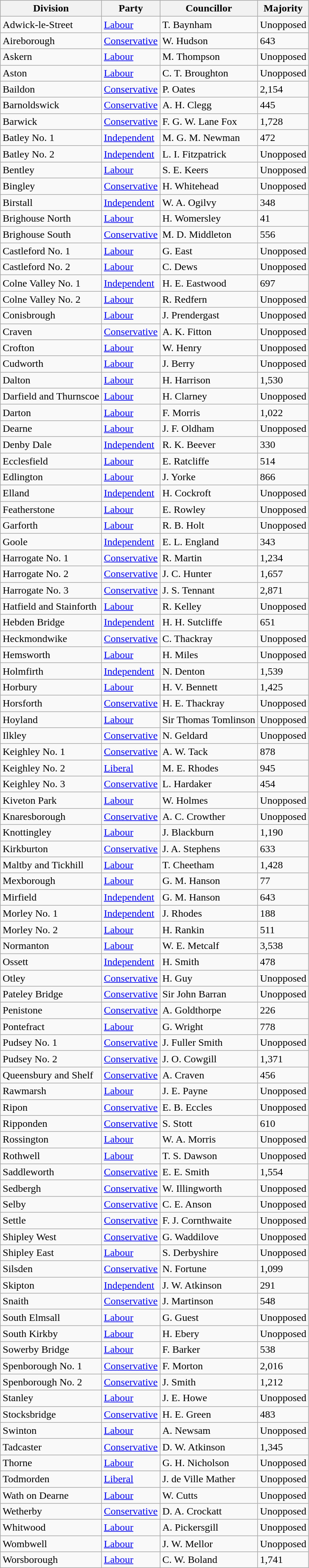<table class="wikitable">
<tr>
<th>Division</th>
<th>Party</th>
<th>Councillor</th>
<th>Majority</th>
</tr>
<tr>
<td>Adwick-le-Street</td>
<td><a href='#'>Labour</a></td>
<td>T. Baynham</td>
<td>Unopposed</td>
</tr>
<tr>
<td>Aireborough</td>
<td><a href='#'>Conservative</a></td>
<td>W. Hudson</td>
<td>643</td>
</tr>
<tr>
<td>Askern</td>
<td><a href='#'>Labour</a></td>
<td>M. Thompson</td>
<td>Unopposed</td>
</tr>
<tr>
<td>Aston</td>
<td><a href='#'>Labour</a></td>
<td>C. T. Broughton</td>
<td>Unopposed</td>
</tr>
<tr>
<td>Baildon</td>
<td><a href='#'>Conservative</a></td>
<td>P. Oates</td>
<td>2,154</td>
</tr>
<tr>
<td>Barnoldswick</td>
<td><a href='#'>Conservative</a></td>
<td>A. H. Clegg</td>
<td>445</td>
</tr>
<tr>
<td>Barwick</td>
<td><a href='#'>Conservative</a></td>
<td>F. G. W. Lane Fox</td>
<td>1,728</td>
</tr>
<tr>
<td>Batley No. 1</td>
<td><a href='#'>Independent</a></td>
<td>M. G. M. Newman</td>
<td>472</td>
</tr>
<tr>
<td>Batley No. 2</td>
<td><a href='#'>Independent</a></td>
<td>L. I. Fitzpatrick</td>
<td>Unopposed</td>
</tr>
<tr>
<td>Bentley</td>
<td><a href='#'>Labour</a></td>
<td>S. E. Keers</td>
<td>Unopposed</td>
</tr>
<tr>
<td>Bingley</td>
<td><a href='#'>Conservative</a></td>
<td>H. Whitehead</td>
<td>Unopposed</td>
</tr>
<tr>
<td>Birstall</td>
<td><a href='#'>Independent</a></td>
<td>W. A. Ogilvy</td>
<td>348</td>
</tr>
<tr>
<td>Brighouse North</td>
<td><a href='#'>Labour</a></td>
<td>H. Womersley</td>
<td>41</td>
</tr>
<tr>
<td>Brighouse South</td>
<td><a href='#'>Conservative</a></td>
<td>M. D. Middleton</td>
<td>556</td>
</tr>
<tr>
<td>Castleford No. 1</td>
<td><a href='#'>Labour</a></td>
<td>G. East</td>
<td>Unopposed</td>
</tr>
<tr>
<td>Castleford No. 2</td>
<td><a href='#'>Labour</a></td>
<td>C. Dews</td>
<td>Unopposed</td>
</tr>
<tr>
<td>Colne Valley No. 1</td>
<td><a href='#'>Independent</a></td>
<td>H. E. Eastwood</td>
<td>697</td>
</tr>
<tr>
<td>Colne Valley No. 2</td>
<td><a href='#'>Labour</a></td>
<td>R. Redfern</td>
<td>Unopposed</td>
</tr>
<tr>
<td>Conisbrough</td>
<td><a href='#'>Labour</a></td>
<td>J. Prendergast</td>
<td>Unopposed</td>
</tr>
<tr>
<td>Craven</td>
<td><a href='#'>Conservative</a></td>
<td>A. K. Fitton</td>
<td>Unopposed</td>
</tr>
<tr>
<td>Crofton</td>
<td><a href='#'>Labour</a></td>
<td>W. Henry</td>
<td>Unopposed</td>
</tr>
<tr>
<td>Cudworth</td>
<td><a href='#'>Labour</a></td>
<td>J. Berry</td>
<td>Unopposed</td>
</tr>
<tr>
<td>Dalton</td>
<td><a href='#'>Labour</a></td>
<td>H. Harrison</td>
<td>1,530</td>
</tr>
<tr>
<td>Darfield and Thurnscoe</td>
<td><a href='#'>Labour</a></td>
<td>H. Clarney</td>
<td>Unopposed</td>
</tr>
<tr>
<td>Darton</td>
<td><a href='#'>Labour</a></td>
<td>F. Morris</td>
<td>1,022</td>
</tr>
<tr>
<td>Dearne</td>
<td><a href='#'>Labour</a></td>
<td>J. F. Oldham</td>
<td>Unopposed</td>
</tr>
<tr>
<td>Denby Dale</td>
<td><a href='#'>Independent</a></td>
<td>R. K. Beever</td>
<td>330</td>
</tr>
<tr>
<td>Ecclesfield</td>
<td><a href='#'>Labour</a></td>
<td>E. Ratcliffe</td>
<td>514</td>
</tr>
<tr>
<td>Edlington</td>
<td><a href='#'>Labour</a></td>
<td>J. Yorke</td>
<td>866</td>
</tr>
<tr>
<td>Elland</td>
<td><a href='#'>Independent</a></td>
<td>H. Cockroft</td>
<td>Unopposed</td>
</tr>
<tr>
<td>Featherstone</td>
<td><a href='#'>Labour</a></td>
<td>E. Rowley</td>
<td>Unopposed</td>
</tr>
<tr>
<td>Garforth</td>
<td><a href='#'>Labour</a></td>
<td>R. B. Holt</td>
<td>Unopposed</td>
</tr>
<tr>
<td>Goole</td>
<td><a href='#'>Independent</a></td>
<td>E. L. England</td>
<td>343</td>
</tr>
<tr>
<td>Harrogate No. 1</td>
<td><a href='#'>Conservative</a></td>
<td>R. Martin</td>
<td>1,234</td>
</tr>
<tr>
<td>Harrogate No. 2</td>
<td><a href='#'>Conservative</a></td>
<td>J. C. Hunter</td>
<td>1,657</td>
</tr>
<tr>
<td>Harrogate No. 3</td>
<td><a href='#'>Conservative</a></td>
<td>J. S. Tennant</td>
<td>2,871</td>
</tr>
<tr>
<td>Hatfield and Stainforth</td>
<td><a href='#'>Labour</a></td>
<td>R. Kelley</td>
<td>Unopposed</td>
</tr>
<tr>
<td>Hebden Bridge</td>
<td><a href='#'>Independent</a></td>
<td>H. H. Sutcliffe</td>
<td>651</td>
</tr>
<tr>
<td>Heckmondwike</td>
<td><a href='#'>Conservative</a></td>
<td>C. Thackray</td>
<td>Unopposed</td>
</tr>
<tr>
<td>Hemsworth</td>
<td><a href='#'>Labour</a></td>
<td>H. Miles</td>
<td>Unopposed</td>
</tr>
<tr>
<td>Holmfirth</td>
<td><a href='#'>Independent</a></td>
<td>N. Denton</td>
<td>1,539</td>
</tr>
<tr>
<td>Horbury</td>
<td><a href='#'>Labour</a></td>
<td>H. V. Bennett</td>
<td>1,425</td>
</tr>
<tr>
<td>Horsforth</td>
<td><a href='#'>Conservative</a></td>
<td>H. E. Thackray</td>
<td>Unopposed</td>
</tr>
<tr>
<td>Hoyland</td>
<td><a href='#'>Labour</a></td>
<td>Sir Thomas Tomlinson</td>
<td>Unopposed</td>
</tr>
<tr>
<td>Ilkley</td>
<td><a href='#'>Conservative</a></td>
<td>N. Geldard</td>
<td>Unopposed</td>
</tr>
<tr>
<td>Keighley No. 1</td>
<td><a href='#'>Conservative</a></td>
<td>A. W. Tack</td>
<td>878</td>
</tr>
<tr>
<td>Keighley No. 2</td>
<td><a href='#'>Liberal</a></td>
<td>M. E. Rhodes</td>
<td>945</td>
</tr>
<tr>
<td>Keighley No. 3</td>
<td><a href='#'>Conservative</a></td>
<td>L. Hardaker</td>
<td>454</td>
</tr>
<tr>
<td>Kiveton Park</td>
<td><a href='#'>Labour</a></td>
<td>W. Holmes</td>
<td>Unopposed</td>
</tr>
<tr>
<td>Knaresborough</td>
<td><a href='#'>Conservative</a></td>
<td>A. C. Crowther</td>
<td>Unopposed</td>
</tr>
<tr>
<td>Knottingley</td>
<td><a href='#'>Labour</a></td>
<td>J. Blackburn</td>
<td>1,190</td>
</tr>
<tr>
<td>Kirkburton</td>
<td><a href='#'>Conservative</a></td>
<td>J. A. Stephens</td>
<td>633</td>
</tr>
<tr>
<td>Maltby and Tickhill</td>
<td><a href='#'>Labour</a></td>
<td>T. Cheetham</td>
<td>1,428</td>
</tr>
<tr>
<td>Mexborough</td>
<td><a href='#'>Labour</a></td>
<td>G. M. Hanson</td>
<td>77</td>
</tr>
<tr>
<td>Mirfield</td>
<td><a href='#'>Independent</a></td>
<td>G. M. Hanson</td>
<td>643</td>
</tr>
<tr>
<td>Morley No. 1</td>
<td><a href='#'>Independent</a></td>
<td>J. Rhodes</td>
<td>188</td>
</tr>
<tr>
<td>Morley No. 2</td>
<td><a href='#'>Labour</a></td>
<td>H. Rankin</td>
<td>511</td>
</tr>
<tr>
<td>Normanton</td>
<td><a href='#'>Labour</a></td>
<td>W. E. Metcalf</td>
<td>3,538</td>
</tr>
<tr>
<td>Ossett</td>
<td><a href='#'>Independent</a></td>
<td>H. Smith</td>
<td>478</td>
</tr>
<tr>
<td>Otley</td>
<td><a href='#'>Conservative</a></td>
<td>H. Guy</td>
<td>Unopposed</td>
</tr>
<tr>
<td>Pateley Bridge</td>
<td><a href='#'>Conservative</a></td>
<td>Sir John Barran</td>
<td>Unopposed</td>
</tr>
<tr>
<td>Penistone</td>
<td><a href='#'>Conservative</a></td>
<td>A. Goldthorpe</td>
<td>226</td>
</tr>
<tr>
<td>Pontefract</td>
<td><a href='#'>Labour</a></td>
<td>G. Wright</td>
<td>778</td>
</tr>
<tr>
<td>Pudsey No. 1</td>
<td><a href='#'>Conservative</a></td>
<td>J. Fuller Smith</td>
<td>Unopposed</td>
</tr>
<tr>
<td>Pudsey No. 2</td>
<td><a href='#'>Conservative</a></td>
<td>J. O. Cowgill</td>
<td>1,371</td>
</tr>
<tr>
<td>Queensbury and Shelf</td>
<td><a href='#'>Conservative</a></td>
<td>A. Craven</td>
<td>456</td>
</tr>
<tr>
<td>Rawmarsh</td>
<td><a href='#'>Labour</a></td>
<td>J. E. Payne</td>
<td>Unopposed</td>
</tr>
<tr>
<td>Ripon</td>
<td><a href='#'>Conservative</a></td>
<td>E. B. Eccles</td>
<td>Unopposed</td>
</tr>
<tr>
<td>Ripponden</td>
<td><a href='#'>Conservative</a></td>
<td>S. Stott</td>
<td>610</td>
</tr>
<tr>
<td>Rossington</td>
<td><a href='#'>Labour</a></td>
<td>W. A. Morris</td>
<td>Unopposed</td>
</tr>
<tr>
<td>Rothwell</td>
<td><a href='#'>Labour</a></td>
<td>T. S. Dawson</td>
<td>Unopposed</td>
</tr>
<tr>
<td>Saddleworth</td>
<td><a href='#'>Conservative</a></td>
<td>E. E. Smith</td>
<td>1,554</td>
</tr>
<tr>
<td>Sedbergh</td>
<td><a href='#'>Conservative</a></td>
<td>W. Illingworth</td>
<td>Unopposed</td>
</tr>
<tr>
<td>Selby</td>
<td><a href='#'>Conservative</a></td>
<td>C. E. Anson</td>
<td>Unopposed</td>
</tr>
<tr>
<td>Settle</td>
<td><a href='#'>Conservative</a></td>
<td>F. J. Cornthwaite</td>
<td>Unopposed</td>
</tr>
<tr>
<td>Shipley West</td>
<td><a href='#'>Conservative</a></td>
<td>G. Waddilove</td>
<td>Unopposed</td>
</tr>
<tr>
<td>Shipley East</td>
<td><a href='#'>Labour</a></td>
<td>S. Derbyshire</td>
<td>Unopposed</td>
</tr>
<tr>
<td>Silsden</td>
<td><a href='#'>Conservative</a></td>
<td>N. Fortune</td>
<td>1,099</td>
</tr>
<tr>
<td>Skipton</td>
<td><a href='#'>Independent</a></td>
<td>J. W. Atkinson</td>
<td>291</td>
</tr>
<tr>
<td>Snaith</td>
<td><a href='#'>Conservative</a></td>
<td>J. Martinson</td>
<td>548</td>
</tr>
<tr>
<td>South Elmsall</td>
<td><a href='#'>Labour</a></td>
<td>G. Guest</td>
<td>Unopposed</td>
</tr>
<tr>
<td>South Kirkby</td>
<td><a href='#'>Labour</a></td>
<td>H. Ebery</td>
<td>Unopposed</td>
</tr>
<tr>
<td>Sowerby Bridge</td>
<td><a href='#'>Labour</a></td>
<td>F. Barker</td>
<td>538</td>
</tr>
<tr>
<td>Spenborough No. 1</td>
<td><a href='#'>Conservative</a></td>
<td>F. Morton</td>
<td>2,016</td>
</tr>
<tr>
<td>Spenborough No. 2</td>
<td><a href='#'>Conservative</a></td>
<td>J. Smith</td>
<td>1,212</td>
</tr>
<tr>
<td>Stanley</td>
<td><a href='#'>Labour</a></td>
<td>J. E. Howe</td>
<td>Unopposed</td>
</tr>
<tr>
<td>Stocksbridge</td>
<td><a href='#'>Conservative</a></td>
<td>H. E. Green</td>
<td>483</td>
</tr>
<tr>
<td>Swinton</td>
<td><a href='#'>Labour</a></td>
<td>A. Newsam</td>
<td>Unopposed</td>
</tr>
<tr>
<td>Tadcaster</td>
<td><a href='#'>Conservative</a></td>
<td>D. W. Atkinson</td>
<td>1,345</td>
</tr>
<tr>
<td>Thorne</td>
<td><a href='#'>Labour</a></td>
<td>G. H. Nicholson</td>
<td>Unopposed</td>
</tr>
<tr>
<td>Todmorden</td>
<td><a href='#'>Liberal</a></td>
<td>J. de Ville Mather</td>
<td>Unopposed</td>
</tr>
<tr>
<td>Wath on Dearne</td>
<td><a href='#'>Labour</a></td>
<td>W. Cutts</td>
<td>Unopposed</td>
</tr>
<tr>
<td>Wetherby</td>
<td><a href='#'>Conservative</a></td>
<td>D. A. Crockatt</td>
<td>Unopposed</td>
</tr>
<tr>
<td>Whitwood</td>
<td><a href='#'>Labour</a></td>
<td>A. Pickersgill</td>
<td>Unopposed</td>
</tr>
<tr>
<td>Wombwell</td>
<td><a href='#'>Labour</a></td>
<td>J. W. Mellor</td>
<td>Unopposed</td>
</tr>
<tr>
<td>Worsborough</td>
<td><a href='#'>Labour</a></td>
<td>C. W. Boland</td>
<td>1,741</td>
</tr>
</table>
